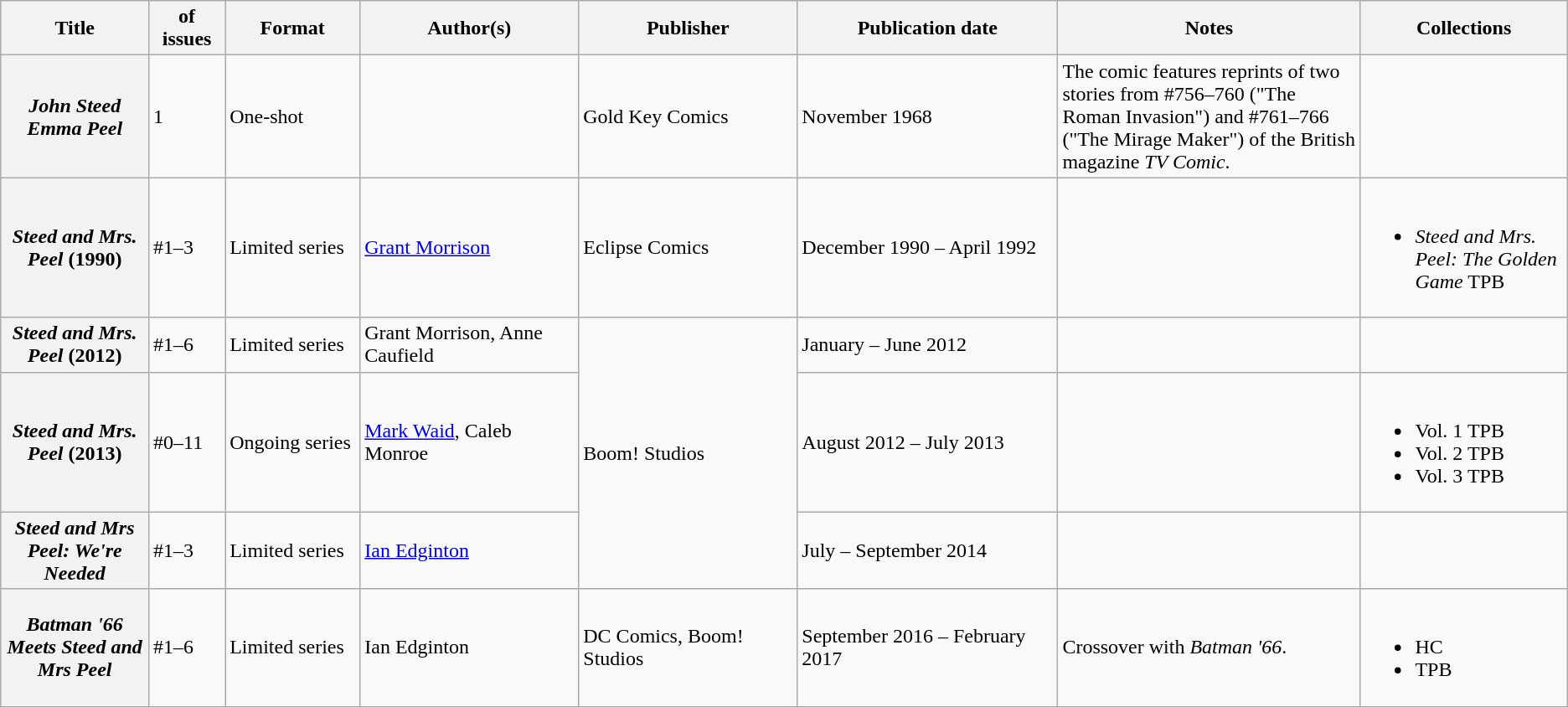<table class="wikitable">
<tr>
<th>Title</th>
<th style="width:40pt"> of issues</th>
<th style="width:75pt">Format</th>
<th style="width:125pt">Author(s)</th>
<th style="width:125pt">Publisher</th>
<th style="width:150pt">Publication date</th>
<th style="width:175pt">Notes</th>
<th>Collections</th>
</tr>
<tr>
<th><em>John Steed Emma Peel</em></th>
<td>1</td>
<td>One-shot</td>
<td></td>
<td>Gold Key Comics</td>
<td>November 1968</td>
<td>The comic features reprints of two stories from #756–760 ("The Roman Invasion") and #761–766 ("The Mirage Maker") of the British magazine <em>TV Comic</em>.</td>
<td></td>
</tr>
<tr>
<th><em>Steed and Mrs. Peel</em> (1990)</th>
<td>#1–3</td>
<td>Limited series</td>
<td><a href='#'>Grant Morrison</a></td>
<td>Eclipse Comics</td>
<td>December 1990 – April 1992</td>
<td></td>
<td><br><ul><li><em>Steed and Mrs. Peel: The Golden Game</em> TPB</li></ul></td>
</tr>
<tr>
<th><em>Steed and Mrs. Peel</em> (2012)</th>
<td>#1–6</td>
<td>Limited series</td>
<td>Grant Morrison, Anne Caufield</td>
<td rowspan="3">Boom! Studios</td>
<td>January – June 2012</td>
<td></td>
<td></td>
</tr>
<tr>
<th><em>Steed and Mrs. Peel</em> (2013)</th>
<td>#0–11</td>
<td>Ongoing series</td>
<td><a href='#'>Mark Waid</a>, Caleb Monroe</td>
<td>August 2012 – July 2013</td>
<td></td>
<td><br><ul><li>Vol. 1 TPB</li><li>Vol. 2 TPB</li><li>Vol. 3 TPB</li></ul></td>
</tr>
<tr>
<th><em>Steed and Mrs Peel: We're Needed</em></th>
<td>#1–3</td>
<td>Limited series</td>
<td><a href='#'>Ian Edginton</a></td>
<td>July – September 2014</td>
<td></td>
<td></td>
</tr>
<tr>
<th><em>Batman '66 Meets Steed and Mrs Peel</em></th>
<td>#1–6</td>
<td>Limited series</td>
<td>Ian Edginton</td>
<td>DC Comics, Boom! Studios</td>
<td>September 2016 – February 2017</td>
<td>Crossover with <em>Batman '66</em>.</td>
<td><br><ul><li>HC</li><li>TPB</li></ul></td>
</tr>
</table>
